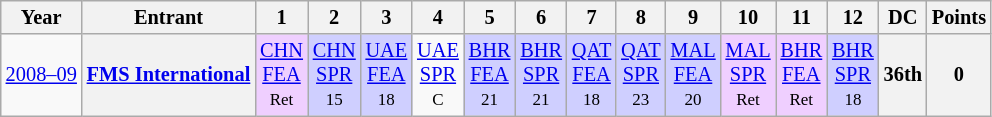<table class="wikitable" style="text-align:center; font-size:85%">
<tr>
<th>Year</th>
<th>Entrant</th>
<th>1</th>
<th>2</th>
<th>3</th>
<th>4</th>
<th>5</th>
<th>6</th>
<th>7</th>
<th>8</th>
<th>9</th>
<th>10</th>
<th>11</th>
<th>12</th>
<th>DC</th>
<th>Points</th>
</tr>
<tr>
<td nowrap><a href='#'>2008–09</a></td>
<th nowrap><a href='#'>FMS International</a></th>
<td style="background:#EFCFFF;"><a href='#'>CHN<br>FEA</a><br><small>Ret</small></td>
<td style="background:#CFCFFF;"><a href='#'>CHN<br>SPR</a><br><small>15</small></td>
<td style="background:#CFCFFF;"><a href='#'>UAE<br>FEA</a><br><small>18</small></td>
<td><a href='#'>UAE<br>SPR</a><br><small>C</small></td>
<td style="background:#CFCFFF;"><a href='#'>BHR<br>FEA</a><br><small>21</small></td>
<td style="background:#CFCFFF;"><a href='#'>BHR<br>SPR</a><br><small>21</small></td>
<td style="background:#CFCFFF;"><a href='#'>QAT<br>FEA</a><br><small>18</small></td>
<td style="background:#CFCFFF;"><a href='#'>QAT<br>SPR</a><br><small>23</small></td>
<td style="background:#CFCFFF;"><a href='#'>MAL<br>FEA</a><br><small>20</small></td>
<td style="background:#EFCFFF;"><a href='#'>MAL<br>SPR</a><br><small>Ret</small></td>
<td style="background:#EFCFFF;"><a href='#'>BHR<br>FEA</a><br><small>Ret</small></td>
<td style="background:#CFCFFF;"><a href='#'>BHR<br>SPR</a><br><small>18</small></td>
<th>36th</th>
<th>0</th>
</tr>
</table>
